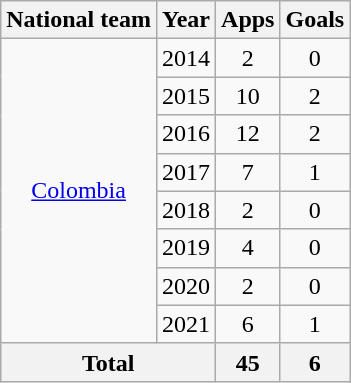<table class="wikitable" style="text-align:center">
<tr>
<th>National team</th>
<th>Year</th>
<th>Apps</th>
<th>Goals</th>
</tr>
<tr>
<td rowspan="8"><a href='#'>Colombia</a></td>
<td>2014</td>
<td>2</td>
<td>0</td>
</tr>
<tr>
<td>2015</td>
<td>10</td>
<td>2</td>
</tr>
<tr>
<td>2016</td>
<td>12</td>
<td>2</td>
</tr>
<tr>
<td>2017</td>
<td>7</td>
<td>1</td>
</tr>
<tr>
<td>2018</td>
<td>2</td>
<td>0</td>
</tr>
<tr>
<td>2019</td>
<td>4</td>
<td>0</td>
</tr>
<tr>
<td>2020</td>
<td>2</td>
<td>0</td>
</tr>
<tr>
<td>2021</td>
<td>6</td>
<td>1</td>
</tr>
<tr>
<th colspan="2">Total</th>
<th>45</th>
<th>6</th>
</tr>
</table>
